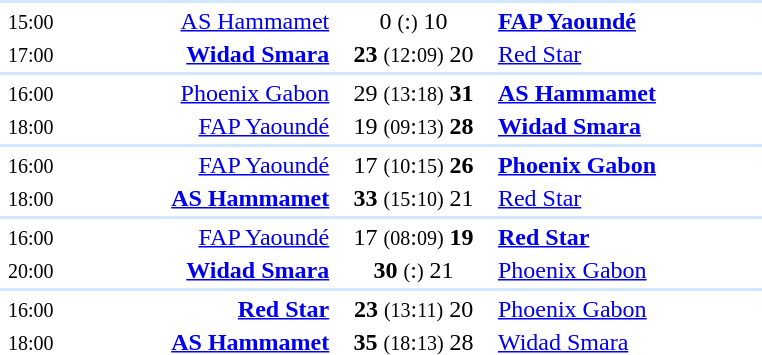<table style="text-align:center" width=550>
<tr>
<th width=5%></th>
<th width=25%></th>
<th width=15%></th>
<th width=25%></th>
<th width=5%></th>
</tr>
<tr align="left" bgcolor=#D0E7FF>
<td colspan=4></td>
</tr>
<tr>
<td><small>15:00</small></td>
<td align="right"><a href='#'>AS Hammamet</a> </td>
<td>0 <small>(</small>:<small>)</small> 10</td>
<td align=left> <strong><a href='#'>FAP Yaoundé</a></strong></td>
<td></td>
</tr>
<tr>
<td><small>17:00</small></td>
<td align="right"><strong><a href='#'>Widad Smara</a></strong> </td>
<td><strong>23</strong> <small>(12</small>:<small>09)</small> 20</td>
<td align=left> <a href='#'>Red Star</a></td>
<td></td>
</tr>
<tr align="left" bgcolor=#D0E7FF>
<td colspan=4></td>
</tr>
<tr>
<td><small>16:00</small></td>
<td align="right"><a href='#'>Phoenix Gabon</a> </td>
<td>29 <small>(13</small>:<small>18)</small> <strong>31</strong></td>
<td align=left> <strong><a href='#'>AS Hammamet</a></strong></td>
<td></td>
</tr>
<tr>
<td><small>18:00</small></td>
<td align="right"><a href='#'>FAP Yaoundé</a> </td>
<td>19 <small>(09</small>:<small>13)</small> <strong>28</strong></td>
<td align=left> <strong><a href='#'>Widad Smara</a></strong></td>
<td></td>
</tr>
<tr align="left" bgcolor=#D0E7FF>
<td colspan=4></td>
</tr>
<tr>
<td><small>16:00</small></td>
<td align="right"><a href='#'>FAP Yaoundé</a> </td>
<td>17 <small>(10</small>:<small>15)</small> <strong>26</strong></td>
<td align=left> <strong><a href='#'>Phoenix Gabon</a></strong></td>
<td></td>
</tr>
<tr>
<td><small>18:00</small></td>
<td align="right"><strong><a href='#'>AS Hammamet</a></strong> </td>
<td><strong>33</strong> <small>(15</small>:<small>10)</small> 21</td>
<td align=left> <a href='#'>Red Star</a></td>
<td></td>
</tr>
<tr align="left" bgcolor=#D0E7FF>
<td colspan=4></td>
</tr>
<tr>
<td><small>16:00</small></td>
<td align="right"><a href='#'>FAP Yaoundé</a> </td>
<td>17 <small>(08</small>:<small>09)</small> <strong>19</strong></td>
<td align=left> <strong><a href='#'>Red Star</a></strong></td>
<td></td>
</tr>
<tr>
<td><small>20:00</small></td>
<td align="right"><strong><a href='#'>Widad Smara</a></strong> </td>
<td><strong>30</strong> <small>(</small>:<small>)</small> 21</td>
<td align=left> <a href='#'>Phoenix Gabon</a></td>
<td></td>
</tr>
<tr align="left" bgcolor=#D0E7FF>
<td colspan=4></td>
</tr>
<tr>
<td><small>16:00</small></td>
<td align="right"><strong><a href='#'>Red Star</a></strong> </td>
<td><strong>23</strong> <small>(13</small>:<small>11)</small> 20</td>
<td align=left> <a href='#'>Phoenix Gabon</a></td>
<td></td>
</tr>
<tr>
<td><small>18:00</small></td>
<td align="right"><strong><a href='#'>AS Hammamet</a></strong> </td>
<td><strong>35</strong> <small>(18</small>:<small>13)</small> 28</td>
<td align=left> <a href='#'>Widad Smara</a></td>
<td></td>
</tr>
</table>
